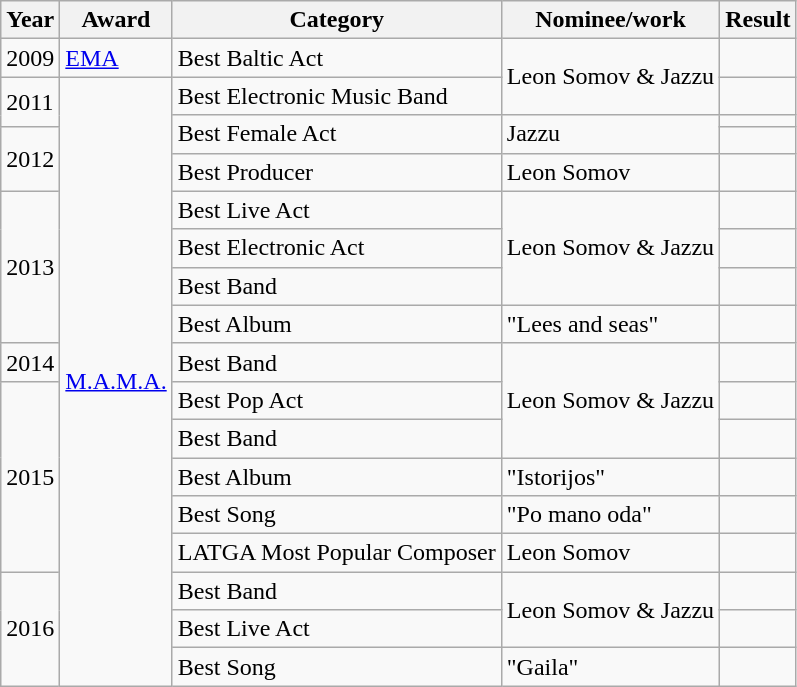<table class="wikitable sortable plainrowheaders">
<tr>
<th scope="col">Year</th>
<th scope="col">Award</th>
<th scope="col">Category</th>
<th scope="col">Nominee/work</th>
<th scope="col">Result</th>
</tr>
<tr>
<td>2009</td>
<td rowspan=1><a href='#'>EMA</a></td>
<td>Best Baltic Act</td>
<td rowspan=2>Leon Somov & Jazzu</td>
<td></td>
</tr>
<tr>
<td rowspan=2>2011</td>
<td rowspan=17><a href='#'>M.A.M.A.</a></td>
<td>Best Electronic Music Band</td>
<td></td>
</tr>
<tr>
<td rowspan=2>Best Female Act</td>
<td rowspan=2>Jazzu</td>
<td></td>
</tr>
<tr>
<td rowspan=2>2012</td>
<td></td>
</tr>
<tr>
<td>Best Producer</td>
<td>Leon Somov</td>
<td></td>
</tr>
<tr>
<td rowspan=4>2013</td>
<td>Best Live Act</td>
<td rowspan=3>Leon Somov & Jazzu</td>
<td></td>
</tr>
<tr>
<td>Best Electronic Act</td>
<td></td>
</tr>
<tr>
<td>Best Band</td>
<td></td>
</tr>
<tr>
<td>Best Album</td>
<td>"Lees and seas"</td>
<td></td>
</tr>
<tr>
<td>2014</td>
<td>Best Band</td>
<td rowspan=3>Leon Somov & Jazzu</td>
<td></td>
</tr>
<tr>
<td rowspan=5>2015</td>
<td>Best Pop Act</td>
<td></td>
</tr>
<tr>
<td>Best Band</td>
<td></td>
</tr>
<tr>
<td>Best Album</td>
<td>"Istorijos"</td>
<td></td>
</tr>
<tr>
<td>Best Song</td>
<td>"Po mano oda"</td>
<td></td>
</tr>
<tr>
<td>LATGA Most Popular Composer</td>
<td>Leon Somov</td>
<td></td>
</tr>
<tr>
<td rowspan=3>2016</td>
<td>Best Band</td>
<td rowspan=2>Leon Somov & Jazzu</td>
<td></td>
</tr>
<tr>
<td>Best Live Act</td>
<td></td>
</tr>
<tr>
<td>Best Song</td>
<td>"Gaila"</td>
<td></td>
</tr>
</table>
